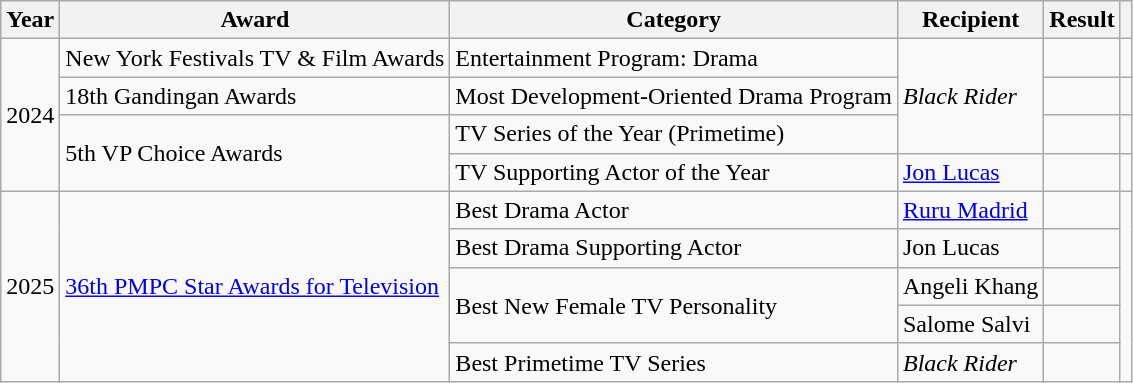<table class="wikitable">
<tr>
<th>Year</th>
<th>Award</th>
<th>Category</th>
<th>Recipient</th>
<th>Result</th>
<th></th>
</tr>
<tr>
<td rowspan=4>2024</td>
<td>New York Festivals TV & Film Awards</td>
<td>Entertainment Program: Drama</td>
<td rowspan=3><em>Black Rider</em></td>
<td></td>
<td></td>
</tr>
<tr>
<td>18th Gandingan Awards</td>
<td>Most Development-Oriented Drama Program</td>
<td></td>
<td></td>
</tr>
<tr>
<td rowspan=2>5th VP Choice Awards</td>
<td>TV Series of the Year (Primetime)</td>
<td></td>
<td></td>
</tr>
<tr>
<td>TV Supporting Actor of the Year</td>
<td><a href='#'>Jon Lucas</a></td>
<td></td>
<td></td>
</tr>
<tr>
<td rowspan=5>2025</td>
<td rowspan=5><a href='#'>36th PMPC Star Awards for Television</a></td>
<td>Best Drama Actor</td>
<td><a href='#'>Ruru Madrid</a></td>
<td></td>
<td rowspan=5></td>
</tr>
<tr>
<td>Best Drama Supporting Actor</td>
<td>Jon Lucas</td>
<td></td>
</tr>
<tr>
<td rowspan=2>Best New Female TV Personality</td>
<td>Angeli Khang</td>
<td></td>
</tr>
<tr>
<td>Salome Salvi</td>
<td></td>
</tr>
<tr>
<td>Best Primetime TV Series</td>
<td><em>Black Rider</em></td>
<td></td>
</tr>
</table>
